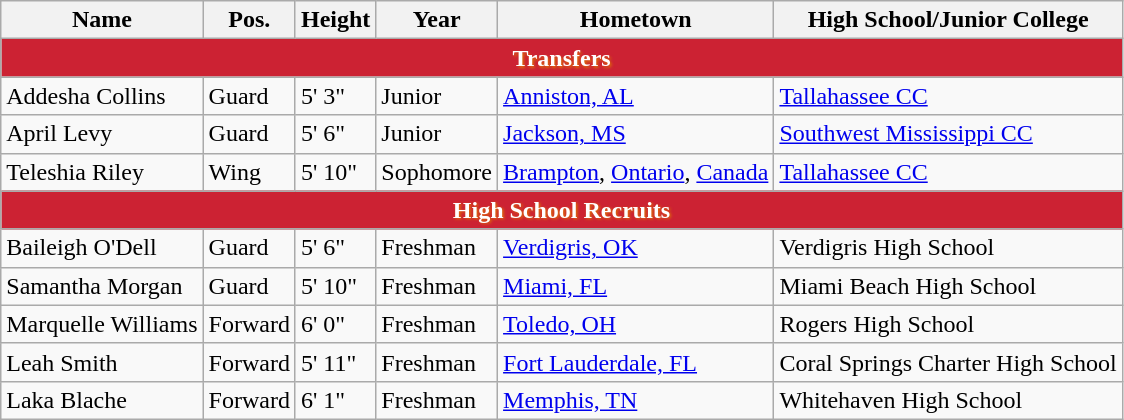<table class="wikitable sortable" border="1">
<tr>
<th>Name</th>
<th>Pos.</th>
<th>Height</th>
<th>Year</th>
<th>Hometown</th>
<th class="unsortable">High School/Junior College</th>
</tr>
<tr>
<td align="center" Colspan="7" style="background:#CC2233; color:white; text-shadow:1px 1px 2px #DE7008"><span><strong>Transfers</strong></span></td>
</tr>
<tr>
<td sortname>Addesha Collins</td>
<td>Guard</td>
<td>5' 3"</td>
<td>Junior</td>
<td><a href='#'>Anniston, AL</a></td>
<td><a href='#'>Tallahassee CC</a></td>
</tr>
<tr>
<td sortname>April Levy</td>
<td>Guard</td>
<td>5' 6"</td>
<td>Junior</td>
<td><a href='#'>Jackson, MS</a></td>
<td><a href='#'>Southwest Mississippi CC</a></td>
</tr>
<tr>
<td sortname>Teleshia Riley</td>
<td>Wing</td>
<td>5' 10"</td>
<td>Sophomore</td>
<td><a href='#'>Brampton</a>, <a href='#'>Ontario</a>, <a href='#'>Canada</a></td>
<td><a href='#'>Tallahassee CC</a></td>
</tr>
<tr>
<td align="center" Colspan="7" style="background:#CC2233; color:white; text-shadow:1px 1px 2px #DE7008"><span><strong>High School Recruits</strong></span></td>
</tr>
<tr>
<td sortname>Baileigh O'Dell</td>
<td>Guard</td>
<td>5' 6"</td>
<td>Freshman</td>
<td><a href='#'>Verdigris, OK</a></td>
<td>Verdigris High School</td>
</tr>
<tr>
<td sortname>Samantha Morgan</td>
<td>Guard</td>
<td>5' 10"</td>
<td>Freshman</td>
<td><a href='#'>Miami, FL</a></td>
<td>Miami Beach High School</td>
</tr>
<tr>
<td sortname>Marquelle Williams</td>
<td>Forward</td>
<td>6' 0"</td>
<td>Freshman</td>
<td><a href='#'>Toledo, OH</a></td>
<td>Rogers High School</td>
</tr>
<tr>
<td sortname>Leah Smith</td>
<td>Forward</td>
<td>5' 11"</td>
<td>Freshman</td>
<td><a href='#'>Fort Lauderdale, FL</a></td>
<td>Coral Springs Charter High School</td>
</tr>
<tr>
<td sortname>Laka Blache</td>
<td>Forward</td>
<td>6' 1"</td>
<td>Freshman</td>
<td><a href='#'>Memphis, TN</a></td>
<td>Whitehaven High School</td>
</tr>
</table>
